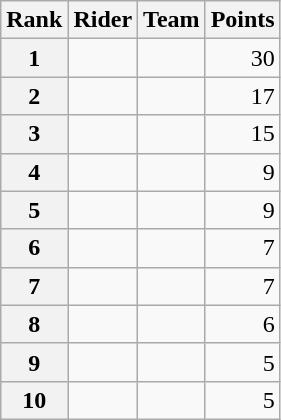<table class="wikitable" margin-bottom:0;">
<tr>
<th scope="col">Rank</th>
<th scope="col">Rider</th>
<th scope="col">Team</th>
<th scope="col">Points</th>
</tr>
<tr>
<th scope="row">1</th>
<td> </td>
<td></td>
<td align="right">30</td>
</tr>
<tr>
<th scope="row">2</th>
<td> </td>
<td></td>
<td align="right">17</td>
</tr>
<tr>
<th scope="row">3</th>
<td></td>
<td></td>
<td align="right">15</td>
</tr>
<tr>
<th scope="row">4</th>
<td></td>
<td></td>
<td align="right">9</td>
</tr>
<tr>
<th scope="row">5</th>
<td></td>
<td></td>
<td align="right">9</td>
</tr>
<tr>
<th scope="row">6</th>
<td></td>
<td></td>
<td align="right">7</td>
</tr>
<tr>
<th scope="row">7</th>
<td></td>
<td></td>
<td align="right">7</td>
</tr>
<tr>
<th scope="row">8</th>
<td></td>
<td></td>
<td align="right">6</td>
</tr>
<tr>
<th scope="row">9</th>
<td></td>
<td></td>
<td align="right">5</td>
</tr>
<tr>
<th scope="row">10</th>
<td></td>
<td></td>
<td align="right">5</td>
</tr>
</table>
